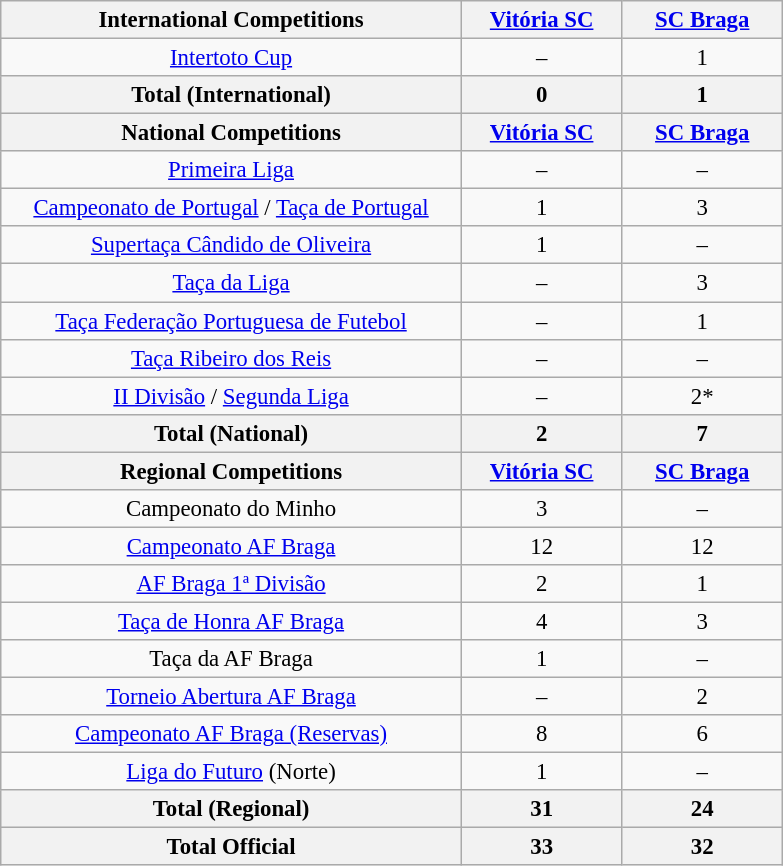<table class="wikitable" style="text-align:center;font-size:95%">
<tr>
<th width="300">International Competitions</th>
<th width="100"><a href='#'>Vitória SC</a></th>
<th width="100"><a href='#'>SC Braga</a></th>
</tr>
<tr>
<td><a href='#'>Intertoto Cup</a></td>
<td>–</td>
<td>1</td>
</tr>
<tr>
<th>Total (International)</th>
<th>0</th>
<th>1</th>
</tr>
<tr>
<th>National Competitions</th>
<th><a href='#'>Vitória SC</a></th>
<th><a href='#'>SC Braga</a></th>
</tr>
<tr>
<td><a href='#'>Primeira Liga</a></td>
<td>–</td>
<td>–</td>
</tr>
<tr>
<td><a href='#'>Campeonato de Portugal</a> / <a href='#'>Taça de Portugal</a></td>
<td>1</td>
<td>3</td>
</tr>
<tr>
<td><a href='#'>Supertaça Cândido de Oliveira</a></td>
<td>1</td>
<td>–</td>
</tr>
<tr>
<td><a href='#'>Taça da Liga</a></td>
<td>–</td>
<td>3</td>
</tr>
<tr>
<td><a href='#'>Taça Federação Portuguesa de Futebol</a></td>
<td>–</td>
<td>1</td>
</tr>
<tr>
<td><a href='#'>Taça Ribeiro dos Reis</a></td>
<td>–</td>
<td>–</td>
</tr>
<tr>
<td><a href='#'>II Divisão</a> / <a href='#'>Segunda Liga</a></td>
<td>–</td>
<td>2*</td>
</tr>
<tr>
<th>Total (National)</th>
<th>2</th>
<th>7</th>
</tr>
<tr>
<th>Regional Competitions</th>
<th><a href='#'>Vitória SC</a></th>
<th><a href='#'>SC Braga</a></th>
</tr>
<tr>
<td>Campeonato do Minho</td>
<td>3</td>
<td>–</td>
</tr>
<tr>
<td><a href='#'>Campeonato AF Braga</a></td>
<td>12</td>
<td>12</td>
</tr>
<tr>
<td><a href='#'>AF Braga 1ª Divisão</a></td>
<td>2</td>
<td>1</td>
</tr>
<tr>
<td><a href='#'>Taça de Honra AF Braga</a></td>
<td>4</td>
<td>3</td>
</tr>
<tr>
<td>Taça da AF Braga</td>
<td>1</td>
<td>–</td>
</tr>
<tr>
<td><a href='#'>Torneio Abertura AF Braga</a></td>
<td>–</td>
<td>2</td>
</tr>
<tr>
<td><a href='#'>Campeonato AF Braga (Reservas)</a></td>
<td>8</td>
<td>6</td>
</tr>
<tr>
<td><a href='#'>Liga do Futuro</a> (Norte)</td>
<td>1</td>
<td>–</td>
</tr>
<tr>
<th>Total (Regional)</th>
<th>31</th>
<th>24</th>
</tr>
<tr>
<th>Total Official</th>
<th>33</th>
<th>32</th>
</tr>
</table>
